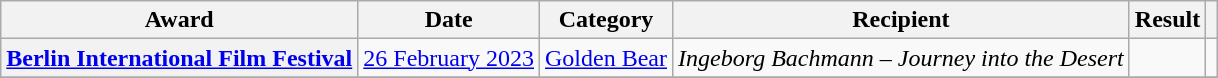<table class="wikitable sortable plainrowheaders">
<tr>
<th>Award</th>
<th>Date</th>
<th>Category</th>
<th>Recipient</th>
<th>Result</th>
<th></th>
</tr>
<tr>
<th scope="row"><a href='#'>Berlin International Film Festival</a></th>
<td><a href='#'>26 February 2023</a></td>
<td><a href='#'>Golden Bear</a></td>
<td><em>Ingeborg Bachmann – Journey into the Desert</em></td>
<td></td>
<td align="center" rowspan="1"></td>
</tr>
<tr>
</tr>
</table>
